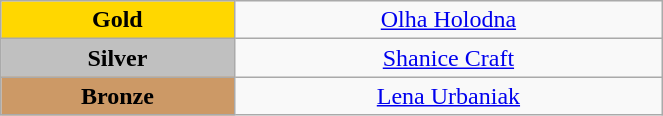<table class="wikitable" style="text-align:center; " width="35%">
<tr>
<td bgcolor="gold"><strong>Gold</strong></td>
<td><a href='#'>Olha Holodna</a><br>  <small><em></em></small></td>
</tr>
<tr>
<td bgcolor="silver"><strong>Silver</strong></td>
<td><a href='#'>Shanice Craft</a><br>  <small><em></em></small></td>
</tr>
<tr>
<td bgcolor="CC9966"><strong>Bronze</strong></td>
<td><a href='#'>Lena Urbaniak</a><br>  <small><em></em></small></td>
</tr>
</table>
